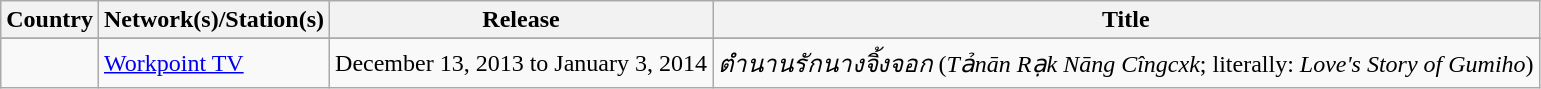<table class="sortable wikitable">
<tr>
<th>Country</th>
<th>Network(s)/Station(s)</th>
<th>Release</th>
<th>Title</th>
</tr>
<tr>
</tr>
<tr>
<td></td>
<td><a href='#'>Workpoint TV</a></td>
<td>December 13, 2013 to January 3, 2014</td>
<td><em>ตำนานรักนางจิ้งจอก</em> (<em>Tảnān Rạk Nāng Cîngcxk</em>; literally: <em>Love's Story of Gumiho</em>)</td>
</tr>
</table>
